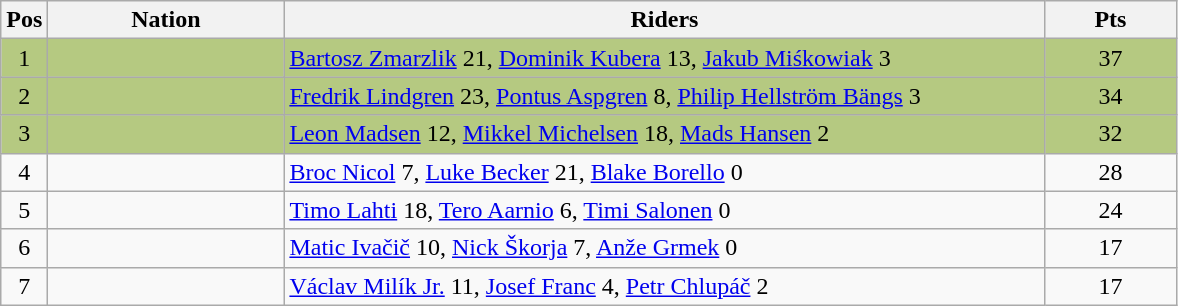<table class="wikitable" style="font-size: 100%">
<tr>
<th width=20>Pos</th>
<th width=150>Nation</th>
<th width=500>Riders</th>
<th width=80>Pts</th>
</tr>
<tr align=center style="background-color: #b5c981;">
<td>1</td>
<td align="left"></td>
<td align="left"><a href='#'>Bartosz Zmarzlik</a> 21, <a href='#'>Dominik Kubera</a> 13, <a href='#'>Jakub Miśkowiak</a> 3</td>
<td>37</td>
</tr>
<tr align=center style="background-color: #b5c981;">
<td>2</td>
<td align="left"></td>
<td align="left"><a href='#'>Fredrik Lindgren</a> 23, <a href='#'>Pontus Aspgren</a> 8, <a href='#'>Philip Hellström Bängs</a> 3</td>
<td>34</td>
</tr>
<tr align=center style="background-color: #b5c981;">
<td>3</td>
<td align="left"></td>
<td align="left"><a href='#'>Leon Madsen</a> 12, <a href='#'>Mikkel Michelsen</a> 18, <a href='#'>Mads Hansen</a> 2</td>
<td>32</td>
</tr>
<tr align=center>
<td>4</td>
<td align="left"></td>
<td align="left"><a href='#'>Broc Nicol</a> 7, <a href='#'>Luke Becker</a> 21, <a href='#'>Blake Borello</a> 0</td>
<td>28</td>
</tr>
<tr align=center>
<td>5</td>
<td align="left"></td>
<td align="left"><a href='#'>Timo Lahti</a> 18, <a href='#'>Tero Aarnio</a> 6, <a href='#'>Timi Salonen</a> 0</td>
<td>24</td>
</tr>
<tr align=center>
<td>6</td>
<td align="left"></td>
<td align="left"><a href='#'>Matic Ivačič</a> 10, <a href='#'>Nick Škorja</a> 7, <a href='#'>Anže Grmek</a> 0</td>
<td>17</td>
</tr>
<tr align=center>
<td>7</td>
<td align="left"></td>
<td align="left"><a href='#'>Václav Milík Jr.</a> 11, <a href='#'>Josef Franc</a> 4, <a href='#'>Petr Chlupáč</a> 2</td>
<td>17</td>
</tr>
</table>
